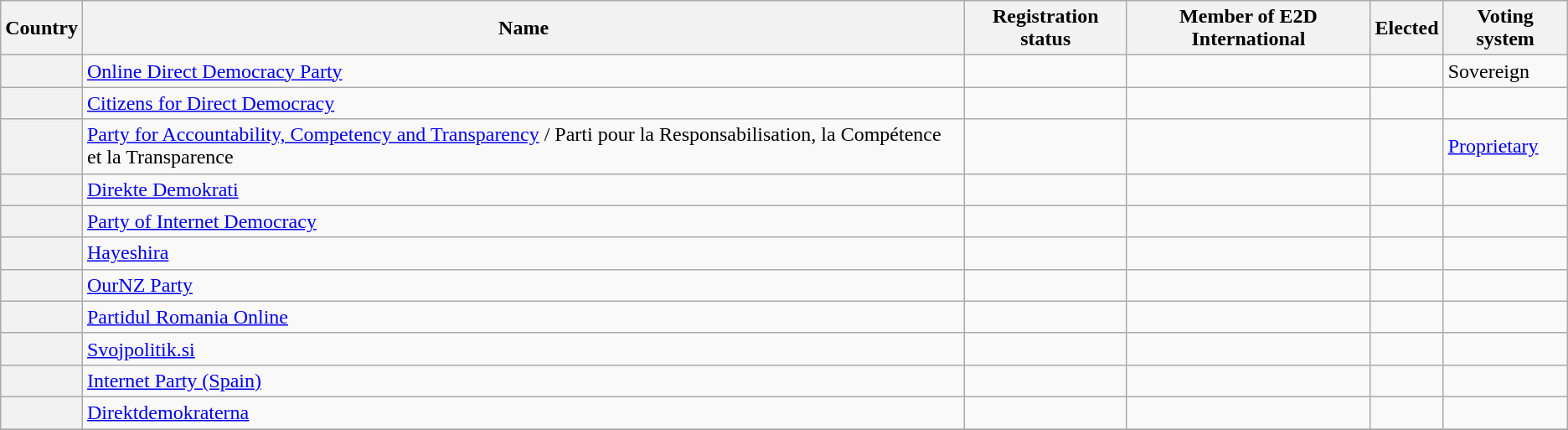<table class="wikitable">
<tr>
<th>Country</th>
<th>Name</th>
<th>Registration status</th>
<th>Member of E2D International</th>
<th>Elected</th>
<th>Voting system</th>
</tr>
<tr>
<th></th>
<td><a href='#'>Online Direct Democracy Party</a></td>
<td></td>
<td></td>
<td></td>
<td>Sovereign</td>
</tr>
<tr>
<th></th>
<td><a href='#'>Citizens for Direct Democracy</a></td>
<td></td>
<td></td>
<td></td>
<td></td>
</tr>
<tr>
<th></th>
<td><a href='#'>Party for Accountability, Competency and Transparency</a> / Parti pour la Responsabilisation, la Compétence et la Transparence</td>
<td></td>
<td></td>
<td></td>
<td><a href='#'>Proprietary</a></td>
</tr>
<tr>
<th></th>
<td><a href='#'>Direkte Demokrati</a></td>
<td></td>
<td></td>
<td></td>
<td></td>
</tr>
<tr>
<th></th>
<td><a href='#'>Party of Internet Democracy</a></td>
<td></td>
<td></td>
<td></td>
<td></td>
</tr>
<tr>
<th></th>
<td><a href='#'>Hayeshira</a></td>
<td></td>
<td></td>
<td></td>
<td></td>
</tr>
<tr>
<th></th>
<td><a href='#'>OurNZ Party</a></td>
<td></td>
<td></td>
<td></td>
<td></td>
</tr>
<tr>
<th></th>
<td><a href='#'>Partidul Romania Online</a></td>
<td></td>
<td></td>
<td></td>
<td></td>
</tr>
<tr>
<th></th>
<td><a href='#'>Svojpolitik.si</a></td>
<td></td>
<td></td>
<td></td>
<td></td>
</tr>
<tr>
<th></th>
<td><a href='#'>Internet Party (Spain)</a></td>
<td></td>
<td></td>
<td></td>
<td></td>
</tr>
<tr>
<th></th>
<td><a href='#'>Direktdemokraterna</a></td>
<td></td>
<td></td>
<td></td>
<td> </td>
</tr>
<tr>
</tr>
</table>
